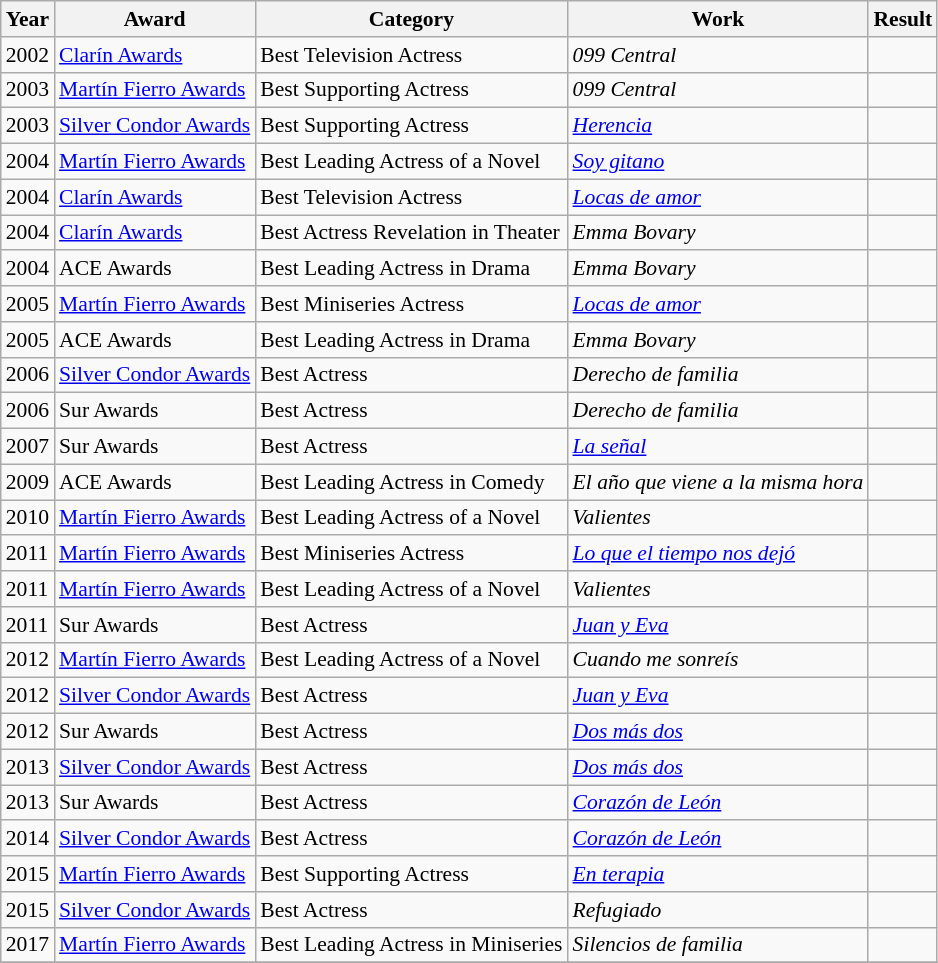<table class="wikitable" style="font-size: 90%;">
<tr>
<th>Year</th>
<th>Award</th>
<th>Category</th>
<th>Work</th>
<th>Result</th>
</tr>
<tr>
<td>2002</td>
<td><a href='#'>Clarín Awards</a></td>
<td>Best Television Actress</td>
<td><em>099 Central</em></td>
<td></td>
</tr>
<tr>
<td>2003</td>
<td><a href='#'>Martín Fierro Awards</a></td>
<td>Best Supporting Actress</td>
<td><em>099 Central</em></td>
<td></td>
</tr>
<tr>
<td>2003</td>
<td><a href='#'>Silver Condor Awards</a></td>
<td>Best Supporting Actress</td>
<td><em><a href='#'>Herencia</a></em></td>
<td></td>
</tr>
<tr>
<td>2004</td>
<td><a href='#'>Martín Fierro Awards</a></td>
<td>Best Leading Actress of a Novel</td>
<td><em><a href='#'>Soy gitano</a></em></td>
<td></td>
</tr>
<tr>
<td>2004</td>
<td><a href='#'>Clarín Awards</a></td>
<td>Best Television Actress</td>
<td><em><a href='#'>Locas de amor</a></em></td>
<td></td>
</tr>
<tr>
<td>2004</td>
<td><a href='#'>Clarín Awards</a></td>
<td>Best Actress Revelation in Theater</td>
<td><em>Emma Bovary</em></td>
<td></td>
</tr>
<tr>
<td>2004</td>
<td>ACE Awards</td>
<td>Best Leading Actress in Drama</td>
<td><em>Emma Bovary</em></td>
<td></td>
</tr>
<tr>
<td>2005</td>
<td><a href='#'>Martín Fierro Awards</a></td>
<td>Best Miniseries Actress</td>
<td><em><a href='#'>Locas de amor</a></em></td>
<td></td>
</tr>
<tr>
<td>2005</td>
<td>ACE Awards</td>
<td>Best Leading Actress in Drama</td>
<td><em>Emma Bovary</em></td>
<td></td>
</tr>
<tr>
<td>2006</td>
<td><a href='#'>Silver Condor Awards</a></td>
<td>Best Actress</td>
<td><em>Derecho de familia</em></td>
<td></td>
</tr>
<tr>
<td>2006</td>
<td>Sur Awards</td>
<td>Best Actress</td>
<td><em>Derecho de familia</em></td>
<td></td>
</tr>
<tr>
<td>2007</td>
<td>Sur Awards</td>
<td>Best Actress</td>
<td><em><a href='#'>La señal</a></em></td>
<td></td>
</tr>
<tr>
<td>2009</td>
<td>ACE Awards</td>
<td>Best Leading Actress in Comedy</td>
<td><em>El año que viene a la misma hora</em></td>
<td></td>
</tr>
<tr>
<td>2010</td>
<td><a href='#'>Martín Fierro Awards</a></td>
<td>Best Leading Actress of a Novel</td>
<td><em>Valientes</em></td>
<td></td>
</tr>
<tr>
<td>2011</td>
<td><a href='#'>Martín Fierro Awards</a></td>
<td>Best Miniseries Actress</td>
<td><em><a href='#'>Lo que el tiempo nos dejó</a></em></td>
<td></td>
</tr>
<tr>
<td>2011</td>
<td><a href='#'>Martín Fierro Awards</a></td>
<td>Best Leading Actress of a Novel</td>
<td><em>Valientes</em></td>
<td></td>
</tr>
<tr>
<td>2011</td>
<td>Sur Awards</td>
<td>Best Actress</td>
<td><em><a href='#'>Juan y Eva</a></em></td>
<td></td>
</tr>
<tr>
<td>2012</td>
<td><a href='#'>Martín Fierro Awards</a></td>
<td>Best Leading Actress of a Novel</td>
<td><em>Cuando me sonreís</em></td>
<td></td>
</tr>
<tr>
<td>2012</td>
<td><a href='#'>Silver Condor Awards</a></td>
<td>Best Actress</td>
<td><em><a href='#'>Juan y Eva</a></em></td>
<td></td>
</tr>
<tr>
<td>2012</td>
<td>Sur Awards</td>
<td>Best Actress</td>
<td><em><a href='#'>Dos más dos</a></em></td>
<td></td>
</tr>
<tr>
<td>2013</td>
<td><a href='#'>Silver Condor Awards</a></td>
<td>Best Actress</td>
<td><em><a href='#'>Dos más dos</a></em></td>
<td></td>
</tr>
<tr>
<td>2013</td>
<td>Sur Awards</td>
<td>Best Actress</td>
<td><em><a href='#'>Corazón de León</a></em></td>
<td></td>
</tr>
<tr>
<td>2014</td>
<td><a href='#'>Silver Condor Awards</a></td>
<td>Best Actress</td>
<td><em><a href='#'>Corazón de León</a></em></td>
<td></td>
</tr>
<tr>
<td>2015</td>
<td><a href='#'>Martín Fierro Awards</a></td>
<td>Best Supporting Actress</td>
<td><em><a href='#'>En terapia</a></em></td>
<td></td>
</tr>
<tr>
<td>2015</td>
<td><a href='#'>Silver Condor Awards</a></td>
<td>Best Actress</td>
<td><em>Refugiado</em></td>
<td></td>
</tr>
<tr>
<td>2017</td>
<td><a href='#'>Martín Fierro Awards</a></td>
<td>Best Leading Actress in Miniseries</td>
<td><em>Silencios de familia</em></td>
<td></td>
</tr>
<tr>
</tr>
</table>
